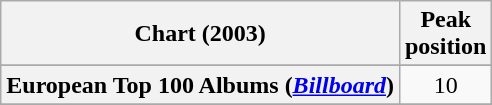<table class="wikitable sortable plainrowheaders" style="text-align:center;">
<tr>
<th scope="col">Chart (2003)</th>
<th scope="col">Peak<br>position</th>
</tr>
<tr>
</tr>
<tr>
<th scope="row">European Top 100 Albums (<em><a href='#'>Billboard</a></em>)</th>
<td style="text-align:center;">10</td>
</tr>
<tr>
</tr>
<tr>
</tr>
</table>
